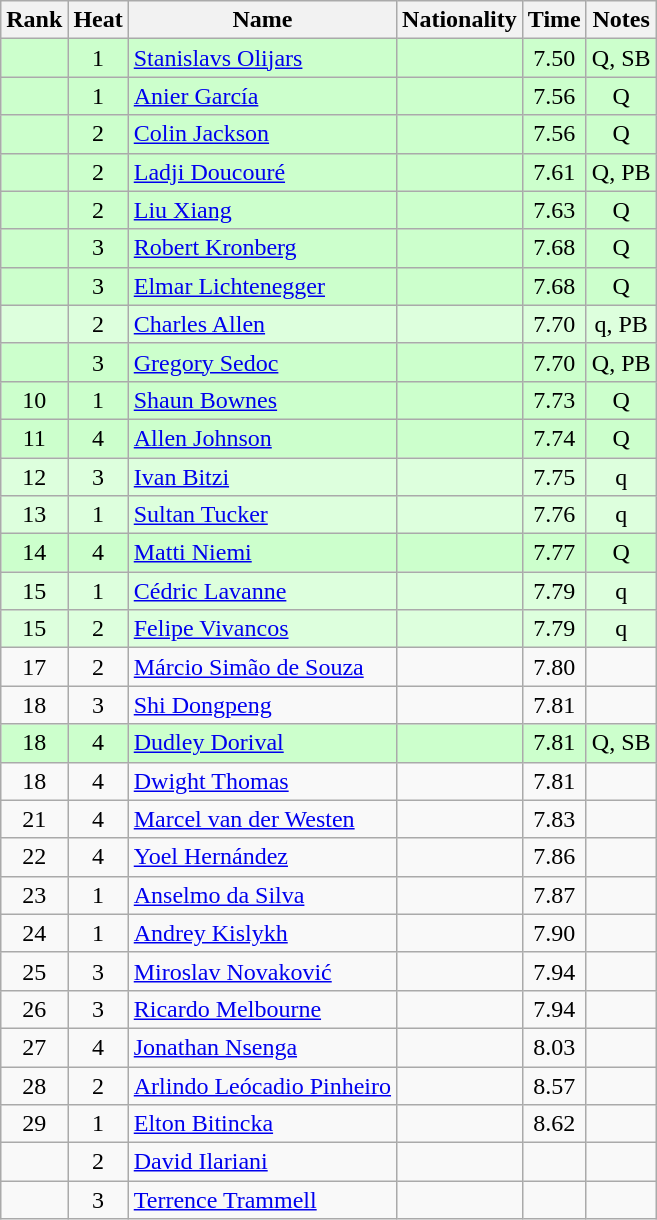<table class="wikitable sortable" style="text-align:center">
<tr>
<th>Rank</th>
<th>Heat</th>
<th>Name</th>
<th>Nationality</th>
<th>Time</th>
<th>Notes</th>
</tr>
<tr bgcolor=ccffcc>
<td></td>
<td>1</td>
<td align="left"><a href='#'>Stanislavs Olijars</a></td>
<td align=left></td>
<td>7.50</td>
<td>Q, SB</td>
</tr>
<tr bgcolor=ccffcc>
<td></td>
<td>1</td>
<td align="left"><a href='#'>Anier García</a></td>
<td align=left></td>
<td>7.56</td>
<td>Q</td>
</tr>
<tr bgcolor=ccffcc>
<td></td>
<td>2</td>
<td align="left"><a href='#'>Colin Jackson</a></td>
<td align=left></td>
<td>7.56</td>
<td>Q</td>
</tr>
<tr bgcolor=ccffcc>
<td></td>
<td>2</td>
<td align="left"><a href='#'>Ladji Doucouré</a></td>
<td align=left></td>
<td>7.61</td>
<td>Q, PB</td>
</tr>
<tr bgcolor=ccffcc>
<td></td>
<td>2</td>
<td align="left"><a href='#'>Liu Xiang</a></td>
<td align=left></td>
<td>7.63</td>
<td>Q</td>
</tr>
<tr bgcolor=ccffcc>
<td></td>
<td>3</td>
<td align="left"><a href='#'>Robert Kronberg</a></td>
<td align=left></td>
<td>7.68</td>
<td>Q</td>
</tr>
<tr bgcolor=ccffcc>
<td></td>
<td>3</td>
<td align="left"><a href='#'>Elmar Lichtenegger</a></td>
<td align=left></td>
<td>7.68</td>
<td>Q</td>
</tr>
<tr bgcolor=ddffdd>
<td></td>
<td>2</td>
<td align="left"><a href='#'>Charles Allen</a></td>
<td align=left></td>
<td>7.70</td>
<td>q, PB</td>
</tr>
<tr bgcolor=ccffcc>
<td></td>
<td>3</td>
<td align="left"><a href='#'>Gregory Sedoc</a></td>
<td align=left></td>
<td>7.70</td>
<td>Q, PB</td>
</tr>
<tr bgcolor=ccffcc>
<td>10</td>
<td>1</td>
<td align="left"><a href='#'>Shaun Bownes</a></td>
<td align=left></td>
<td>7.73</td>
<td>Q</td>
</tr>
<tr bgcolor=ccffcc>
<td>11</td>
<td>4</td>
<td align="left"><a href='#'>Allen Johnson</a></td>
<td align=left></td>
<td>7.74</td>
<td>Q</td>
</tr>
<tr bgcolor=ddffdd>
<td>12</td>
<td>3</td>
<td align="left"><a href='#'>Ivan Bitzi</a></td>
<td align=left></td>
<td>7.75</td>
<td>q</td>
</tr>
<tr bgcolor=ddffdd>
<td>13</td>
<td>1</td>
<td align="left"><a href='#'>Sultan Tucker</a></td>
<td align=left></td>
<td>7.76</td>
<td>q</td>
</tr>
<tr bgcolor=ccffcc>
<td>14</td>
<td>4</td>
<td align="left"><a href='#'>Matti Niemi</a></td>
<td align=left></td>
<td>7.77</td>
<td>Q</td>
</tr>
<tr bgcolor=ddffdd>
<td>15</td>
<td>1</td>
<td align="left"><a href='#'>Cédric Lavanne</a></td>
<td align=left></td>
<td>7.79</td>
<td>q</td>
</tr>
<tr bgcolor=ddffdd>
<td>15</td>
<td>2</td>
<td align="left"><a href='#'>Felipe Vivancos</a></td>
<td align=left></td>
<td>7.79</td>
<td>q</td>
</tr>
<tr>
<td>17</td>
<td>2</td>
<td align="left"><a href='#'>Márcio Simão de Souza</a></td>
<td align=left></td>
<td>7.80</td>
<td></td>
</tr>
<tr>
<td>18</td>
<td>3</td>
<td align="left"><a href='#'>Shi Dongpeng</a></td>
<td align=left></td>
<td>7.81</td>
<td></td>
</tr>
<tr bgcolor=ccffcc>
<td>18</td>
<td>4</td>
<td align="left"><a href='#'>Dudley Dorival</a></td>
<td align=left></td>
<td>7.81</td>
<td>Q, SB</td>
</tr>
<tr>
<td>18</td>
<td>4</td>
<td align="left"><a href='#'>Dwight Thomas</a></td>
<td align=left></td>
<td>7.81</td>
<td></td>
</tr>
<tr>
<td>21</td>
<td>4</td>
<td align="left"><a href='#'>Marcel van der Westen</a></td>
<td align=left></td>
<td>7.83</td>
<td></td>
</tr>
<tr>
<td>22</td>
<td>4</td>
<td align="left"><a href='#'>Yoel Hernández</a></td>
<td align=left></td>
<td>7.86</td>
<td></td>
</tr>
<tr>
<td>23</td>
<td>1</td>
<td align="left"><a href='#'>Anselmo da Silva</a></td>
<td align=left></td>
<td>7.87</td>
<td></td>
</tr>
<tr>
<td>24</td>
<td>1</td>
<td align="left"><a href='#'>Andrey Kislykh</a></td>
<td align=left></td>
<td>7.90</td>
<td></td>
</tr>
<tr>
<td>25</td>
<td>3</td>
<td align="left"><a href='#'>Miroslav Novaković</a></td>
<td align=left></td>
<td>7.94</td>
<td></td>
</tr>
<tr>
<td>26</td>
<td>3</td>
<td align="left"><a href='#'>Ricardo Melbourne</a></td>
<td align=left></td>
<td>7.94</td>
<td></td>
</tr>
<tr>
<td>27</td>
<td>4</td>
<td align="left"><a href='#'>Jonathan Nsenga</a></td>
<td align=left></td>
<td>8.03</td>
<td></td>
</tr>
<tr>
<td>28</td>
<td>2</td>
<td align="left"><a href='#'>Arlindo Leócadio Pinheiro</a></td>
<td align=left></td>
<td>8.57</td>
<td></td>
</tr>
<tr>
<td>29</td>
<td>1</td>
<td align="left"><a href='#'>Elton Bitincka</a></td>
<td align=left></td>
<td>8.62</td>
<td></td>
</tr>
<tr>
<td></td>
<td>2</td>
<td align="left"><a href='#'>David Ilariani</a></td>
<td align=left></td>
<td></td>
<td></td>
</tr>
<tr>
<td></td>
<td>3</td>
<td align="left"><a href='#'>Terrence Trammell</a></td>
<td align=left></td>
<td></td>
<td></td>
</tr>
</table>
